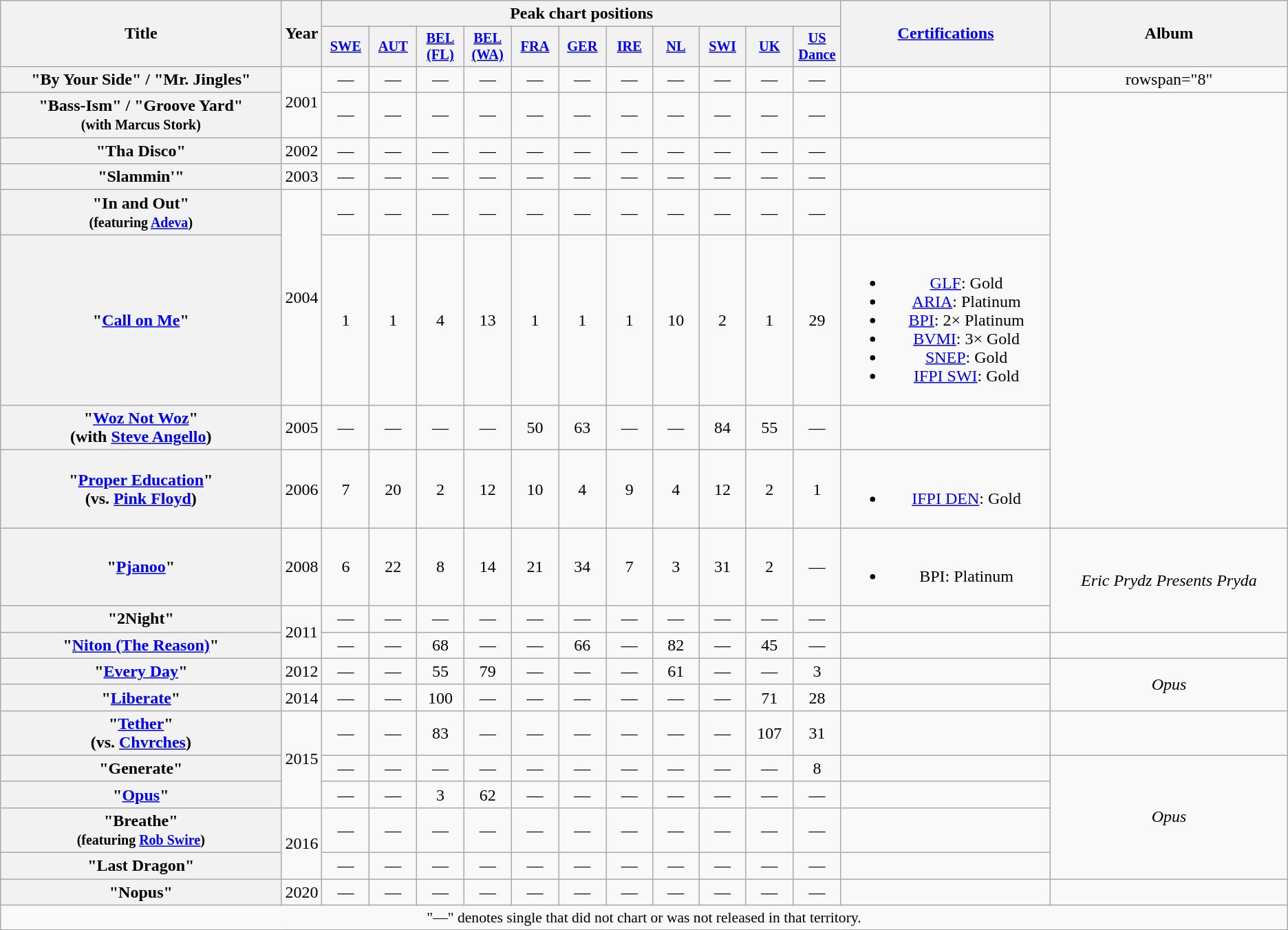<table class="wikitable plainrowheaders" style="text-align:center;">
<tr>
<th scope="col" rowspan="2" style="width:18em">Title</th>
<th scope="col" rowspan="2">Year</th>
<th scope="col" colspan="11">Peak chart positions</th>
<th scope="col" rowspan="2" style="width:13em"><a href='#'>Certifications</a></th>
<th scope="col" rowspan="2" style="width:15em">Album</th>
</tr>
<tr>
<th scope="col" style="width:3em;font-size:85%;"><a href='#'>SWE</a><br></th>
<th scope="col" style="width:3em;font-size:85%;"><a href='#'>AUT</a><br></th>
<th scope="col" style="width:3em;font-size:85%;"><a href='#'>BEL (FL)</a><br></th>
<th scope="col" style="width:3em;font-size:85%;"><a href='#'>BEL (WA)</a><br></th>
<th scope="col" style="width:3em;font-size:85%;"><a href='#'>FRA</a><br></th>
<th scope="col" style="width:3em;font-size:85%;"><a href='#'>GER</a><br></th>
<th scope="col" style="width:3em;font-size:85%;"><a href='#'>IRE</a><br></th>
<th scope="col" style="width:3em;font-size:85%;"><a href='#'>NL</a><br></th>
<th scope="col" style="width:3em;font-size:85%;"><a href='#'>SWI</a><br></th>
<th scope="col" style="width:3em;font-size:85%;"><a href='#'>UK</a><br></th>
<th scope="col" style="width:3em;font-size:85%;"><a href='#'>US<br>Dance</a><br></th>
</tr>
<tr>
<th scope="row">"By Your Side" / "Mr. Jingles"</th>
<td rowspan="2">2001</td>
<td>—</td>
<td>—</td>
<td>—</td>
<td>—</td>
<td>—</td>
<td>—</td>
<td>—</td>
<td>—</td>
<td>—</td>
<td>—</td>
<td>—</td>
<td></td>
<td>rowspan="8" </td>
</tr>
<tr>
<th scope="row">"Bass-Ism" / "Groove Yard"<br><small>(with Marcus Stork)</small></th>
<td>—</td>
<td>—</td>
<td>—</td>
<td>—</td>
<td>—</td>
<td>—</td>
<td>—</td>
<td>—</td>
<td>—</td>
<td>—</td>
<td>—</td>
<td></td>
</tr>
<tr>
<th scope="row">"Tha Disco"</th>
<td>2002</td>
<td>—</td>
<td>—</td>
<td>—</td>
<td>—</td>
<td>—</td>
<td>—</td>
<td>—</td>
<td>—</td>
<td>—</td>
<td>—</td>
<td>—</td>
<td></td>
</tr>
<tr>
<th scope="row">"Slammin'"</th>
<td>2003</td>
<td>—</td>
<td>—</td>
<td>—</td>
<td>—</td>
<td>—</td>
<td>—</td>
<td>—</td>
<td>—</td>
<td>—</td>
<td>—</td>
<td>—</td>
<td></td>
</tr>
<tr>
<th scope="row">"In and Out" <br><small>(featuring <a href='#'>Adeva</a>)</small></th>
<td rowspan="2">2004</td>
<td>—</td>
<td>—</td>
<td>—</td>
<td>—</td>
<td>—</td>
<td>—</td>
<td>—</td>
<td>—</td>
<td>—</td>
<td>—</td>
<td>—</td>
<td></td>
</tr>
<tr>
<th scope="row">"<a href='#'>Call on Me</a>"</th>
<td>1</td>
<td>1</td>
<td>4</td>
<td>13</td>
<td>1</td>
<td>1</td>
<td>1</td>
<td>10</td>
<td>2</td>
<td>1</td>
<td>29</td>
<td><br><ul><li><a href='#'>GLF</a>: Gold</li><li><a href='#'>ARIA</a>: Platinum</li><li><a href='#'>BPI</a>: 2× Platinum</li><li><a href='#'>BVMI</a>: 3× Gold</li><li><a href='#'>SNEP</a>: Gold</li><li><a href='#'>IFPI SWI</a>: Gold</li></ul></td>
</tr>
<tr>
<th scope="row">"<a href='#'>Woz Not Woz</a>"<br><span>(with <a href='#'>Steve Angello</a>)</span></th>
<td>2005</td>
<td>—</td>
<td>—</td>
<td>—</td>
<td>—</td>
<td>50</td>
<td>63</td>
<td>—</td>
<td>—</td>
<td>84</td>
<td>55</td>
<td>—</td>
<td></td>
</tr>
<tr>
<th scope="row">"<a href='#'>Proper Education</a>"<br><span>(vs. <a href='#'>Pink Floyd</a>)</span></th>
<td>2006</td>
<td>7</td>
<td>20</td>
<td>2</td>
<td>12</td>
<td>10</td>
<td>4</td>
<td>9</td>
<td>4</td>
<td>12</td>
<td>2</td>
<td>1</td>
<td><br><ul><li><a href='#'>IFPI DEN</a>: Gold</li></ul></td>
</tr>
<tr>
<th scope="row">"<a href='#'>Pjanoo</a>"</th>
<td>2008</td>
<td>6</td>
<td>22</td>
<td>8</td>
<td>14</td>
<td>21</td>
<td>34</td>
<td>7</td>
<td>3</td>
<td>31</td>
<td>2</td>
<td>—</td>
<td><br><ul><li>BPI: Platinum</li></ul></td>
<td rowspan="2"><em>Eric Prydz Presents Pryda</em></td>
</tr>
<tr>
<th scope="row">"2Night"</th>
<td rowspan="2">2011</td>
<td>—</td>
<td>—</td>
<td>—</td>
<td>—</td>
<td>—</td>
<td>—</td>
<td>—</td>
<td>—</td>
<td>—</td>
<td>—</td>
<td>—</td>
<td></td>
</tr>
<tr>
<th scope="row">"<a href='#'>Niton (The Reason)</a>"</th>
<td>—</td>
<td>—</td>
<td>68</td>
<td>—</td>
<td>—</td>
<td>66</td>
<td>—</td>
<td>82</td>
<td>—</td>
<td>45</td>
<td>—</td>
<td></td>
<td></td>
</tr>
<tr>
<th scope="row">"<a href='#'>Every Day</a>"</th>
<td>2012</td>
<td>—</td>
<td>—</td>
<td>55</td>
<td>79</td>
<td>—</td>
<td>—</td>
<td>—</td>
<td>61</td>
<td>—</td>
<td>—</td>
<td>3</td>
<td></td>
<td rowspan="2"><em>Opus</em></td>
</tr>
<tr>
<th scope="row">"<a href='#'>Liberate</a>"</th>
<td>2014</td>
<td>—</td>
<td>—</td>
<td>100</td>
<td>—</td>
<td>—</td>
<td>—</td>
<td>—</td>
<td>—</td>
<td>—</td>
<td>71</td>
<td>28</td>
<td></td>
</tr>
<tr>
<th scope="row">"<a href='#'>Tether</a>"<br><span>(vs. <a href='#'>Chvrches</a>)</span></th>
<td rowspan="3">2015</td>
<td>—</td>
<td>—</td>
<td>83</td>
<td>—</td>
<td>—</td>
<td>—</td>
<td>—</td>
<td>—</td>
<td>—</td>
<td>107</td>
<td>31</td>
<td></td>
<td></td>
</tr>
<tr>
<th scope="row">"Generate"</th>
<td>—</td>
<td>—</td>
<td>—</td>
<td>—</td>
<td>—</td>
<td>—</td>
<td>—</td>
<td>—</td>
<td>—</td>
<td>—</td>
<td>8</td>
<td></td>
<td rowspan="4"><em>Opus</em></td>
</tr>
<tr>
<th scope="row">"<a href='#'>Opus</a>"</th>
<td>—</td>
<td>—</td>
<td>3</td>
<td>62</td>
<td>—</td>
<td>—</td>
<td>—</td>
<td>—</td>
<td>—</td>
<td>—</td>
<td>—</td>
<td></td>
</tr>
<tr>
<th scope="row">"Breathe"<br><small>(featuring <a href='#'>Rob Swire</a>)</small></th>
<td rowspan="2">2016</td>
<td>—</td>
<td>—</td>
<td>—</td>
<td>—</td>
<td>—</td>
<td>—</td>
<td>—</td>
<td>—</td>
<td>—</td>
<td>—</td>
<td>—</td>
<td></td>
</tr>
<tr>
<th scope="row">"Last Dragon"</th>
<td>—</td>
<td>—</td>
<td>—</td>
<td>—</td>
<td>—</td>
<td>—</td>
<td>—</td>
<td>—</td>
<td>—</td>
<td>—</td>
<td>—</td>
<td></td>
</tr>
<tr>
<th scope="row">"Nopus"</th>
<td>2020</td>
<td>—</td>
<td>—</td>
<td>—</td>
<td>—</td>
<td>—</td>
<td>—</td>
<td>—</td>
<td>—</td>
<td>—</td>
<td>—</td>
<td>—</td>
<td></td>
<td></td>
</tr>
<tr>
<td colspan="16" style="font-size:90%">"—" denotes single that did not chart or was not released in that territory.</td>
</tr>
</table>
